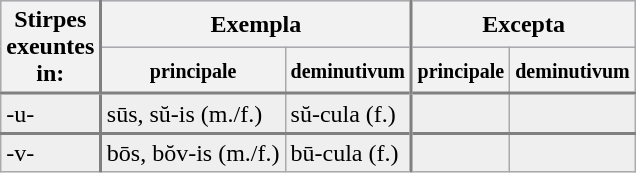<table class="wikitable">
<tr style="background:#ccccff;">
<th rowspan=2 style="border-right:2px solid grey;">Stirpes <br> exeuntes <br> in:</th>
<th colspan=2>Exempla</th>
<th colspan=2 style="border-left:2px solid grey;">Excepta</th>
</tr>
<tr style="background:#ccccff;">
<th><small>principale</small></th>
<th><small>deminutivum</small></th>
<th style="border-left:2px solid grey;"><small>principale</small></th>
<th><small>deminutivum</small></th>
</tr>
<tr style="background:#efefef; border-top:2px solid grey;">
<td rowspan=1 style="border-right:2px solid grey;">-u-</td>
<td>sūs, sŭ-is (m./f.)</td>
<td>sŭ-cula (f.)</td>
<td style="border-left:2px solid grey;"></td>
<td></td>
</tr>
<tr style="background:#efefef; border-top:2px solid grey;">
<td rowspan=1 style="border-right:2px solid grey;">-v-</td>
<td>bōs, bŏv-is (m./f.)</td>
<td>bū-cula (f.)</td>
<td style="border-left:2px solid grey;"></td>
<td></td>
</tr>
</table>
